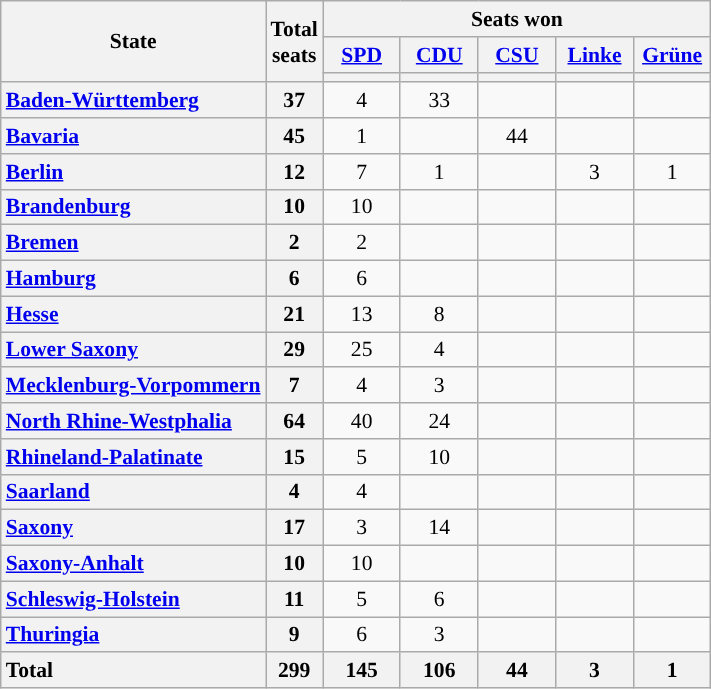<table class="wikitable" style="text-align:center; font-size: 0.9em;">
<tr>
<th rowspan="3">State</th>
<th rowspan="3">Total<br>seats</th>
<th colspan="5">Seats won</th>
</tr>
<tr>
<th class="unsortable" style="width:45px;"><a href='#'>SPD</a></th>
<th class="unsortable" style="width:45px;"><a href='#'>CDU</a></th>
<th class="unsortable" style="width:45px;"><a href='#'>CSU</a></th>
<th class="unsortable" style="width:45px;"><a href='#'>Linke</a></th>
<th class="unsortable" style="width:45px;"><a href='#'>Grüne</a></th>
</tr>
<tr>
<th style="background:"></th>
<th style="background:"></th>
<th style="background:"></th>
<th style="background:"></th>
<th style="background:"></th>
</tr>
<tr>
<th style="text-align: left;"><a href='#'>Baden-Württemberg</a></th>
<th>37</th>
<td>4</td>
<td>33</td>
<td></td>
<td></td>
<td></td>
</tr>
<tr>
<th style="text-align: left;"><a href='#'>Bavaria</a></th>
<th>45</th>
<td>1</td>
<td></td>
<td>44</td>
<td></td>
<td></td>
</tr>
<tr>
<th style="text-align: left;"><a href='#'>Berlin</a></th>
<th>12</th>
<td>7</td>
<td>1</td>
<td></td>
<td>3</td>
<td>1</td>
</tr>
<tr>
<th style="text-align: left;"><a href='#'>Brandenburg</a></th>
<th>10</th>
<td>10</td>
<td></td>
<td></td>
<td></td>
<td></td>
</tr>
<tr>
<th style="text-align: left;"><a href='#'>Bremen</a></th>
<th>2</th>
<td>2</td>
<td></td>
<td></td>
<td></td>
<td></td>
</tr>
<tr>
<th style="text-align: left;"><a href='#'>Hamburg</a></th>
<th>6</th>
<td>6</td>
<td></td>
<td></td>
<td></td>
<td></td>
</tr>
<tr>
<th style="text-align: left;"><a href='#'>Hesse</a></th>
<th>21</th>
<td>13</td>
<td>8</td>
<td></td>
<td></td>
<td></td>
</tr>
<tr>
<th style="text-align: left;"><a href='#'>Lower Saxony</a></th>
<th>29</th>
<td>25</td>
<td>4</td>
<td></td>
<td></td>
<td></td>
</tr>
<tr>
<th style="text-align: left;"><a href='#'>Mecklenburg-Vorpommern</a></th>
<th>7</th>
<td>4</td>
<td>3</td>
<td></td>
<td></td>
<td></td>
</tr>
<tr>
<th style="text-align: left;"><a href='#'>North Rhine-Westphalia</a></th>
<th>64</th>
<td>40</td>
<td>24</td>
<td></td>
<td></td>
<td></td>
</tr>
<tr>
<th style="text-align: left;"><a href='#'>Rhineland-Palatinate</a></th>
<th>15</th>
<td>5</td>
<td>10</td>
<td></td>
<td></td>
<td></td>
</tr>
<tr>
<th style="text-align: left;"><a href='#'>Saarland</a></th>
<th>4</th>
<td>4</td>
<td></td>
<td></td>
<td></td>
<td></td>
</tr>
<tr>
<th style="text-align: left;"><a href='#'>Saxony</a></th>
<th>17</th>
<td>3</td>
<td>14</td>
<td></td>
<td></td>
<td></td>
</tr>
<tr>
<th style="text-align: left;"><a href='#'>Saxony-Anhalt</a></th>
<th>10</th>
<td>10</td>
<td></td>
<td></td>
<td></td>
<td></td>
</tr>
<tr>
<th style="text-align: left;"><a href='#'>Schleswig-Holstein</a></th>
<th>11</th>
<td>5</td>
<td>6</td>
<td></td>
<td></td>
<td></td>
</tr>
<tr>
<th style="text-align: left;"><a href='#'>Thuringia</a></th>
<th>9</th>
<td>6</td>
<td>3</td>
<td></td>
<td></td>
<td></td>
</tr>
<tr class="sortbottom">
<th style="text-align: left;">Total</th>
<th>299</th>
<th>145</th>
<th>106</th>
<th>44</th>
<th>3</th>
<th>1</th>
</tr>
</table>
